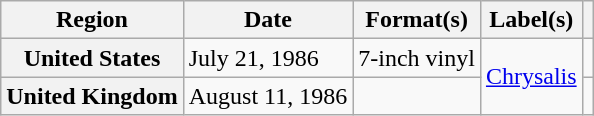<table class="wikitable plainrowheaders">
<tr>
<th scope="col">Region</th>
<th scope="col">Date</th>
<th scope="col">Format(s)</th>
<th scope="col">Label(s)</th>
<th scope="col"></th>
</tr>
<tr>
<th scope="row">United States</th>
<td>July 21, 1986</td>
<td>7-inch vinyl</td>
<td rowspan="2"><a href='#'>Chrysalis</a></td>
<td></td>
</tr>
<tr>
<th scope="row">United Kingdom</th>
<td>August 11, 1986</td>
<td></td>
<td></td>
</tr>
</table>
